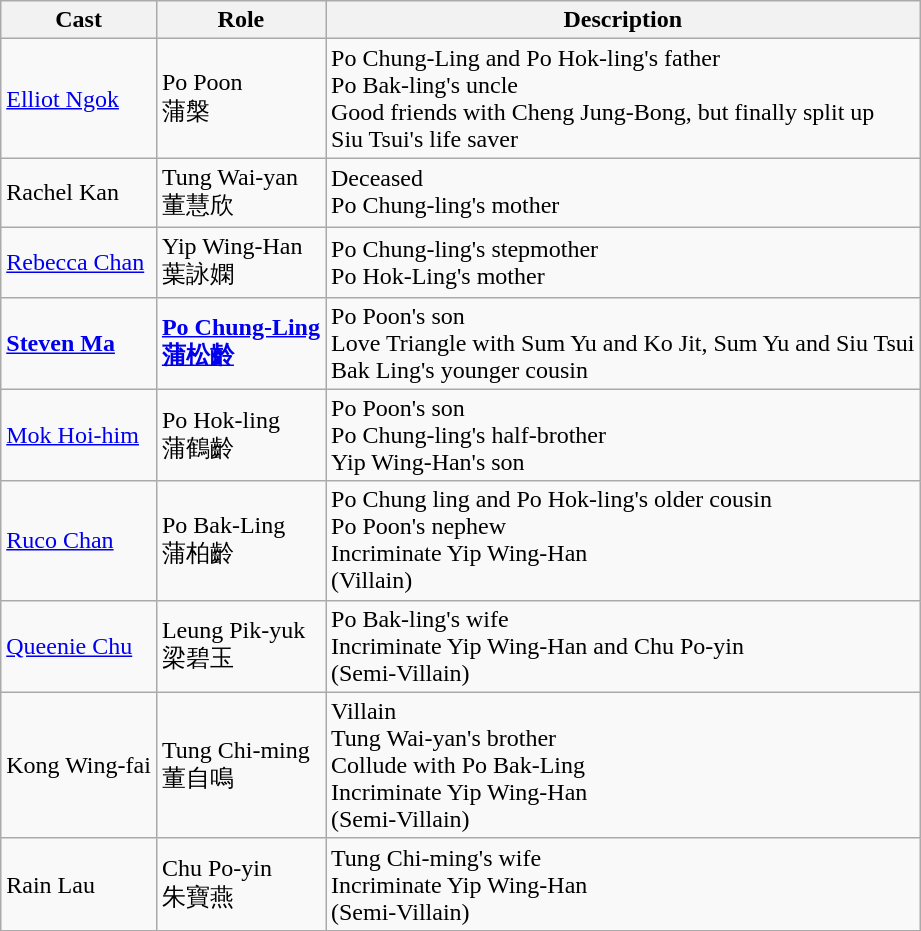<table class="wikitable">
<tr>
<th>Cast</th>
<th>Role</th>
<th>Description</th>
</tr>
<tr>
<td><a href='#'>Elliot Ngok</a></td>
<td>Po Poon <br> 蒲槃</td>
<td>Po Chung-Ling and Po Hok-ling's father <br> Po Bak-ling's uncle<br> Good friends with Cheng Jung-Bong, but finally split up<br> Siu Tsui's life saver</td>
</tr>
<tr>
<td>Rachel Kan</td>
<td>Tung Wai-yan<br>董慧欣</td>
<td>Deceased<br>Po Chung-ling's mother<br></td>
</tr>
<tr>
<td><a href='#'>Rebecca Chan</a></td>
<td>Yip Wing-Han <br> 葉詠嫻</td>
<td>Po Chung-ling's stepmother <br>Po Hok-Ling's mother</td>
</tr>
<tr>
<td><strong><a href='#'>Steven Ma</a></strong></td>
<td><strong><a href='#'>Po Chung-Ling</a> <br><a href='#'>蒲松齡</a></strong></td>
<td>Po Poon's son <br> Love Triangle with Sum Yu and Ko Jit, Sum Yu and Siu Tsui <br> Bak Ling's younger cousin</td>
</tr>
<tr>
<td><a href='#'>Mok Hoi-him</a></td>
<td>Po Hok-ling<br>蒲鶴齡</td>
<td>Po Poon's son <br>Po Chung-ling's half-brother <br> Yip Wing-Han's son</td>
</tr>
<tr>
<td><a href='#'>Ruco Chan</a></td>
<td>Po Bak-Ling <br> 蒲柏齡</td>
<td>Po Chung ling and Po Hok-ling's older cousin <br> Po Poon's nephew<br>Incriminate Yip Wing-Han<br>(Villain)</td>
</tr>
<tr>
<td><a href='#'>Queenie Chu</a></td>
<td>Leung Pik-yuk<br>梁碧玉</td>
<td>Po Bak-ling's wife<br>Incriminate Yip Wing-Han and Chu Po-yin<br>(Semi-Villain)</td>
</tr>
<tr>
<td>Kong Wing-fai</td>
<td>Tung Chi-ming<br>董自鳴</td>
<td>Villain <br> Tung Wai-yan's brother<br>Collude with Po Bak-Ling<br>Incriminate Yip Wing-Han<br>(Semi-Villain)</td>
</tr>
<tr>
<td>Rain Lau</td>
<td>Chu Po-yin<br>朱寶燕</td>
<td>Tung Chi-ming's wife<br>Incriminate Yip Wing-Han<br>(Semi-Villain)</td>
</tr>
</table>
